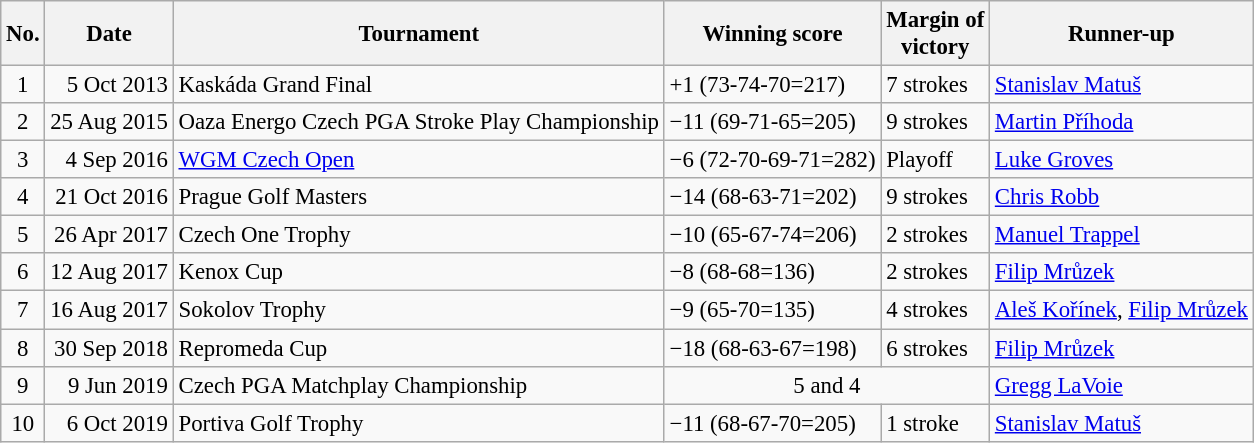<table class="wikitable" style="font-size:95%;">
<tr>
<th>No.</th>
<th>Date</th>
<th>Tournament</th>
<th>Winning score</th>
<th>Margin of<br>victory</th>
<th>Runner-up</th>
</tr>
<tr>
<td align=center>1</td>
<td align=right>5 Oct 2013</td>
<td>Kaskáda Grand Final</td>
<td>+1 (73-74-70=217)</td>
<td>7 strokes</td>
<td> <a href='#'>Stanislav Matuš</a></td>
</tr>
<tr>
<td align=center>2</td>
<td align=right>25 Aug 2015</td>
<td>Oaza Energo Czech PGA Stroke Play Championship</td>
<td>−11 (69-71-65=205)</td>
<td>9 strokes</td>
<td> <a href='#'>Martin Příhoda</a></td>
</tr>
<tr>
<td align=center>3</td>
<td align=right>4 Sep 2016</td>
<td><a href='#'>WGM Czech Open</a></td>
<td>−6 (72-70-69-71=282)</td>
<td>Playoff</td>
<td> <a href='#'>Luke Groves</a></td>
</tr>
<tr>
<td align=center>4</td>
<td align=right>21 Oct 2016</td>
<td>Prague Golf Masters</td>
<td>−14 (68-63-71=202)</td>
<td>9 strokes</td>
<td> <a href='#'>Chris Robb</a></td>
</tr>
<tr>
<td align=center>5</td>
<td align=right>26 Apr 2017</td>
<td>Czech One Trophy</td>
<td>−10 (65-67-74=206)</td>
<td>2 strokes</td>
<td> <a href='#'>Manuel Trappel</a></td>
</tr>
<tr>
<td align=center>6</td>
<td align=right>12 Aug 2017</td>
<td>Kenox Cup</td>
<td>−8 (68-68=136)</td>
<td>2 strokes</td>
<td> <a href='#'>Filip Mrůzek</a></td>
</tr>
<tr>
<td align=center>7</td>
<td align=right>16 Aug 2017</td>
<td>Sokolov Trophy</td>
<td>−9 (65-70=135)</td>
<td>4 strokes</td>
<td> <a href='#'>Aleš Kořínek</a>,  <a href='#'>Filip Mrůzek</a></td>
</tr>
<tr>
<td align=center>8</td>
<td align=right>30 Sep 2018</td>
<td>Repromeda Cup</td>
<td>−18 (68-63-67=198)</td>
<td>6 strokes</td>
<td> <a href='#'>Filip Mrůzek</a></td>
</tr>
<tr>
<td align=center>9</td>
<td align=right>9 Jun 2019</td>
<td>Czech PGA Matchplay Championship</td>
<td colspan=2 align=center>5 and 4</td>
<td> <a href='#'>Gregg LaVoie</a></td>
</tr>
<tr>
<td align=center>10</td>
<td align=right>6 Oct 2019</td>
<td>Portiva Golf Trophy</td>
<td>−11 (68-67-70=205)</td>
<td>1 stroke</td>
<td> <a href='#'>Stanislav Matuš</a></td>
</tr>
</table>
